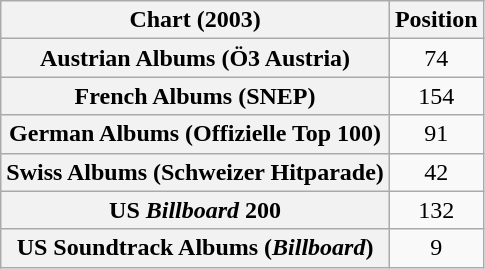<table class="wikitable sortable plainrowheaders" style="text-align:center">
<tr>
<th scope="col">Chart (2003)</th>
<th scope="col">Position</th>
</tr>
<tr>
<th scope="row">Austrian Albums (Ö3 Austria)</th>
<td>74</td>
</tr>
<tr>
<th scope="row">French Albums (SNEP)</th>
<td>154</td>
</tr>
<tr>
<th scope="row">German Albums (Offizielle Top 100)</th>
<td>91</td>
</tr>
<tr>
<th scope="row">Swiss Albums (Schweizer Hitparade)</th>
<td>42</td>
</tr>
<tr>
<th scope="row">US <em>Billboard</em> 200</th>
<td>132</td>
</tr>
<tr>
<th scope="row">US Soundtrack Albums (<em>Billboard</em>)</th>
<td>9</td>
</tr>
</table>
